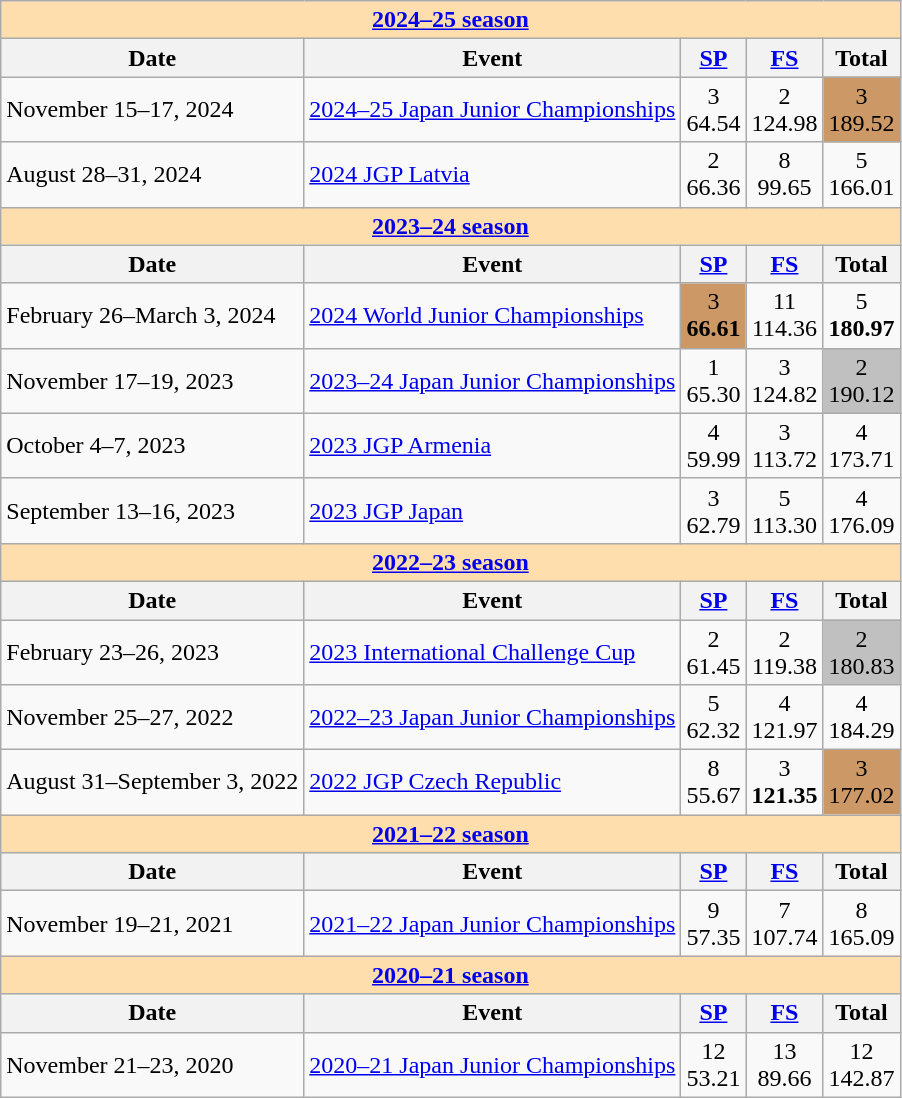<table class="wikitable">
<tr>
<th colspan="5" style="background-color: #ffdead; " align="center"><a href='#'>2024–25 season</a></th>
</tr>
<tr>
<th>Date</th>
<th>Event</th>
<th><a href='#'>SP</a></th>
<th><a href='#'>FS</a></th>
<th>Total</th>
</tr>
<tr>
<td>November 15–17, 2024</td>
<td><a href='#'>2024–25 Japan Junior Championships</a></td>
<td align=center>3 <br> 64.54</td>
<td align=center>2 <br> 124.98</td>
<td align=center bgcolor=cc9966>3 <br> 189.52</td>
</tr>
<tr>
<td>August 28–31, 2024</td>
<td><a href='#'>2024 JGP Latvia</a></td>
<td align="center">2 <br> 66.36</td>
<td align="center">8 <br> 99.65</td>
<td align="center">5 <br> 166.01</td>
</tr>
<tr>
<th colspan="5" style="background-color: #ffdead; " align="center"><a href='#'>2023–24 season</a></th>
</tr>
<tr>
<th>Date</th>
<th>Event</th>
<th><a href='#'>SP</a></th>
<th><a href='#'>FS</a></th>
<th>Total</th>
</tr>
<tr>
<td>February 26–March 3, 2024</td>
<td><a href='#'>2024 World Junior Championships</a></td>
<td align="center" bgcolor="cc9966">3 <br> <strong>66.61</strong></td>
<td align="center">11 <br> 114.36</td>
<td align="center">5 <br> <strong>180.97</strong></td>
</tr>
<tr>
<td>November 17–19, 2023</td>
<td><a href='#'>2023–24 Japan Junior Championships</a></td>
<td align="center">1 <br> 65.30</td>
<td align="center">3 <br> 124.82</td>
<td align="center" bgcolor="silver">2 <br> 190.12</td>
</tr>
<tr>
<td>October 4–7, 2023</td>
<td><a href='#'>2023 JGP Armenia</a></td>
<td align="center">4 <br> 59.99</td>
<td align="center">3 <br> 113.72</td>
<td align="center">4 <br> 173.71</td>
</tr>
<tr>
<td>September 13–16, 2023</td>
<td><a href='#'>2023 JGP Japan</a></td>
<td align="center">3 <br> 62.79</td>
<td align="center">5 <br> 113.30</td>
<td align="center">4 <br> 176.09</td>
</tr>
<tr>
<th colspan="5" style="background-color: #ffdead; " align="center"><a href='#'>2022–23 season</a></th>
</tr>
<tr>
<th>Date</th>
<th>Event</th>
<th><a href='#'>SP</a></th>
<th><a href='#'>FS</a></th>
<th>Total</th>
</tr>
<tr>
<td>February 23–26, 2023</td>
<td><a href='#'>2023 International Challenge Cup</a></td>
<td align="center">2 <br> 61.45</td>
<td align="center">2 <br> 119.38</td>
<td align="center" bgcolor="silver">2 <br> 180.83</td>
</tr>
<tr>
<td>November 25–27, 2022</td>
<td><a href='#'>2022–23 Japan Junior Championships</a></td>
<td align="center">5 <br> 62.32</td>
<td align="center">4 <br> 121.97</td>
<td align="center">4 <br> 184.29</td>
</tr>
<tr>
<td>August 31–September 3, 2022</td>
<td><a href='#'>2022 JGP Czech Republic</a></td>
<td align="center">8 <br> 55.67</td>
<td align="center">3 <br> <strong>121.35</strong></td>
<td align="center" bgcolor="cc9966">3 <br> 177.02</td>
</tr>
<tr>
<th colspan="5" style="background-color: #ffdead; " align="center"><a href='#'>2021–22 season</a></th>
</tr>
<tr>
<th>Date</th>
<th>Event</th>
<th><a href='#'>SP</a></th>
<th><a href='#'>FS</a></th>
<th>Total</th>
</tr>
<tr>
<td>November 19–21, 2021</td>
<td><a href='#'>2021–22 Japan Junior Championships</a></td>
<td align="center">9 <br> 57.35</td>
<td align="center">7 <br> 107.74</td>
<td align="center">8 <br> 165.09</td>
</tr>
<tr>
<th colspan="5" style="background-color: #ffdead; " align="center"><a href='#'>2020–21 season</a></th>
</tr>
<tr>
<th>Date</th>
<th>Event</th>
<th><a href='#'>SP</a></th>
<th><a href='#'>FS</a></th>
<th>Total</th>
</tr>
<tr>
<td>November 21–23, 2020</td>
<td><a href='#'>2020–21 Japan Junior Championships</a></td>
<td align="center">12 <br> 53.21</td>
<td align="center">13 <br> 89.66</td>
<td align="center">12 <br> 142.87</td>
</tr>
</table>
